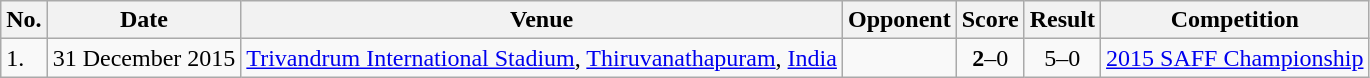<table class="wikitable">
<tr>
<th>No.</th>
<th>Date</th>
<th>Venue</th>
<th>Opponent</th>
<th>Score</th>
<th>Result</th>
<th>Competition</th>
</tr>
<tr>
<td>1.</td>
<td>31 December 2015</td>
<td><a href='#'>Trivandrum International Stadium</a>, <a href='#'>Thiruvanathapuram</a>, <a href='#'>India</a></td>
<td></td>
<td align=center><strong>2</strong>–0</td>
<td align=center>5–0</td>
<td><a href='#'>2015 SAFF Championship</a></td>
</tr>
</table>
